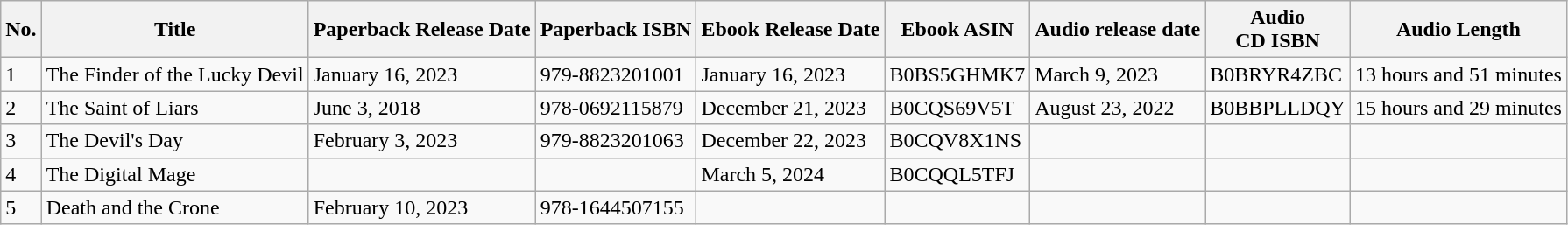<table class="wikitable">
<tr>
<th>No.</th>
<th>Title</th>
<th>Paperback Release Date</th>
<th>Paperback ISBN</th>
<th>Ebook Release Date</th>
<th>Ebook ASIN</th>
<th>Audio release date</th>
<th>Audio<br>CD
ISBN</th>
<th>Audio Length</th>
</tr>
<tr>
<td>1</td>
<td>The Finder of the Lucky Devil</td>
<td>January 16, 2023</td>
<td>979-8823201001</td>
<td>January 16, 2023</td>
<td>B0BS5GHMK7</td>
<td>March 9, 2023</td>
<td>B0BRYR4ZBC</td>
<td>13 hours and 51 minutes</td>
</tr>
<tr>
<td>2</td>
<td>The Saint of Liars</td>
<td>June 3, 2018</td>
<td>978-0692115879</td>
<td>December 21, 2023</td>
<td>B0CQS69V5T</td>
<td>August 23, 2022</td>
<td>B0BBPLLDQY</td>
<td>15 hours and 29 minutes</td>
</tr>
<tr>
<td>3</td>
<td>The Devil's Day</td>
<td>February 3, 2023</td>
<td>979-8823201063</td>
<td>December 22, 2023</td>
<td>B0CQV8X1NS</td>
<td></td>
<td></td>
<td></td>
</tr>
<tr>
<td>4</td>
<td>The Digital Mage</td>
<td></td>
<td></td>
<td>March 5, 2024</td>
<td>B0CQQL5TFJ</td>
<td></td>
<td></td>
<td></td>
</tr>
<tr>
<td>5</td>
<td>Death and the Crone</td>
<td>February 10, 2023</td>
<td>978-1644507155</td>
<td></td>
<td></td>
<td></td>
<td></td>
<td></td>
</tr>
</table>
